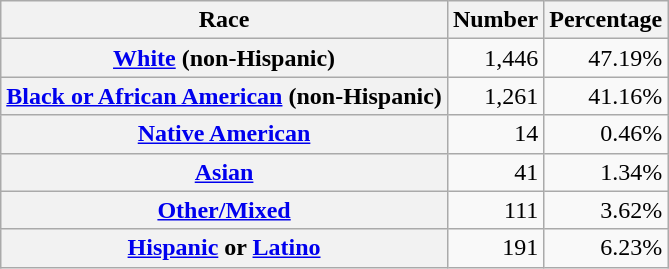<table class="wikitable" style="text-align:right">
<tr>
<th scope="col">Race</th>
<th scope="col">Number</th>
<th scope="col">Percentage</th>
</tr>
<tr>
<th scope="row"><a href='#'>White</a> (non-Hispanic)</th>
<td>1,446</td>
<td>47.19%</td>
</tr>
<tr>
<th scope="row"><a href='#'>Black or African American</a> (non-Hispanic)</th>
<td>1,261</td>
<td>41.16%</td>
</tr>
<tr>
<th scope="row"><a href='#'>Native American</a></th>
<td>14</td>
<td>0.46%</td>
</tr>
<tr>
<th scope="row"><a href='#'>Asian</a></th>
<td>41</td>
<td>1.34%</td>
</tr>
<tr>
<th scope="row"><a href='#'>Other/Mixed</a></th>
<td>111</td>
<td>3.62%</td>
</tr>
<tr>
<th scope="row"><a href='#'>Hispanic</a> or <a href='#'>Latino</a></th>
<td>191</td>
<td>6.23%</td>
</tr>
</table>
